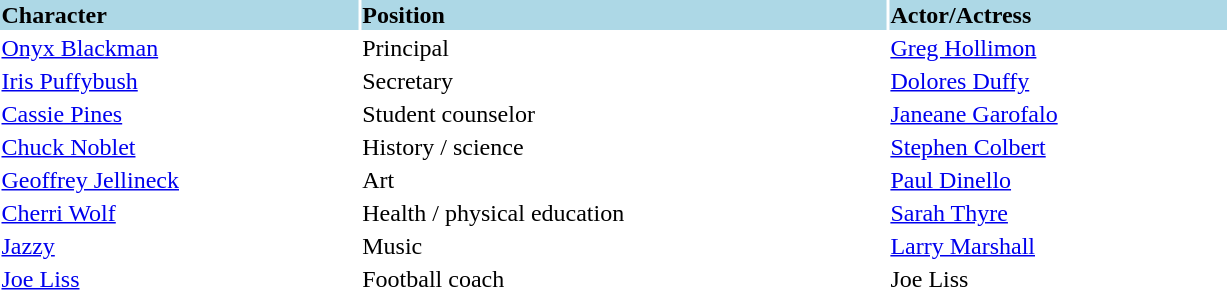<table width="65%" height="100px" style="wikitable" border="0">
<tr>
<td style="background:lightblue"><strong>Character</strong></td>
<td style="background:lightblue"><strong>Position</strong></td>
<td style="background:lightblue"><strong>Actor/Actress</strong></td>
</tr>
<tr>
<td><a href='#'>Onyx Blackman</a></td>
<td>Principal</td>
<td><a href='#'>Greg Hollimon</a></td>
</tr>
<tr>
<td><a href='#'>Iris Puffybush</a></td>
<td>Secretary</td>
<td><a href='#'>Dolores Duffy</a></td>
</tr>
<tr>
<td><a href='#'>Cassie Pines</a></td>
<td>Student counselor</td>
<td><a href='#'>Janeane Garofalo</a></td>
</tr>
<tr>
<td><a href='#'>Chuck Noblet</a></td>
<td>History / science</td>
<td><a href='#'>Stephen Colbert</a></td>
</tr>
<tr>
<td><a href='#'>Geoffrey Jellineck</a></td>
<td>Art</td>
<td><a href='#'>Paul Dinello</a></td>
</tr>
<tr>
<td><a href='#'>Cherri Wolf</a></td>
<td>Health / physical education</td>
<td><a href='#'>Sarah Thyre</a></td>
</tr>
<tr>
<td><a href='#'>Jazzy</a></td>
<td>Music</td>
<td><a href='#'>Larry Marshall</a></td>
</tr>
<tr>
<td><a href='#'>Joe Liss</a></td>
<td>Football coach</td>
<td>Joe Liss</td>
</tr>
</table>
